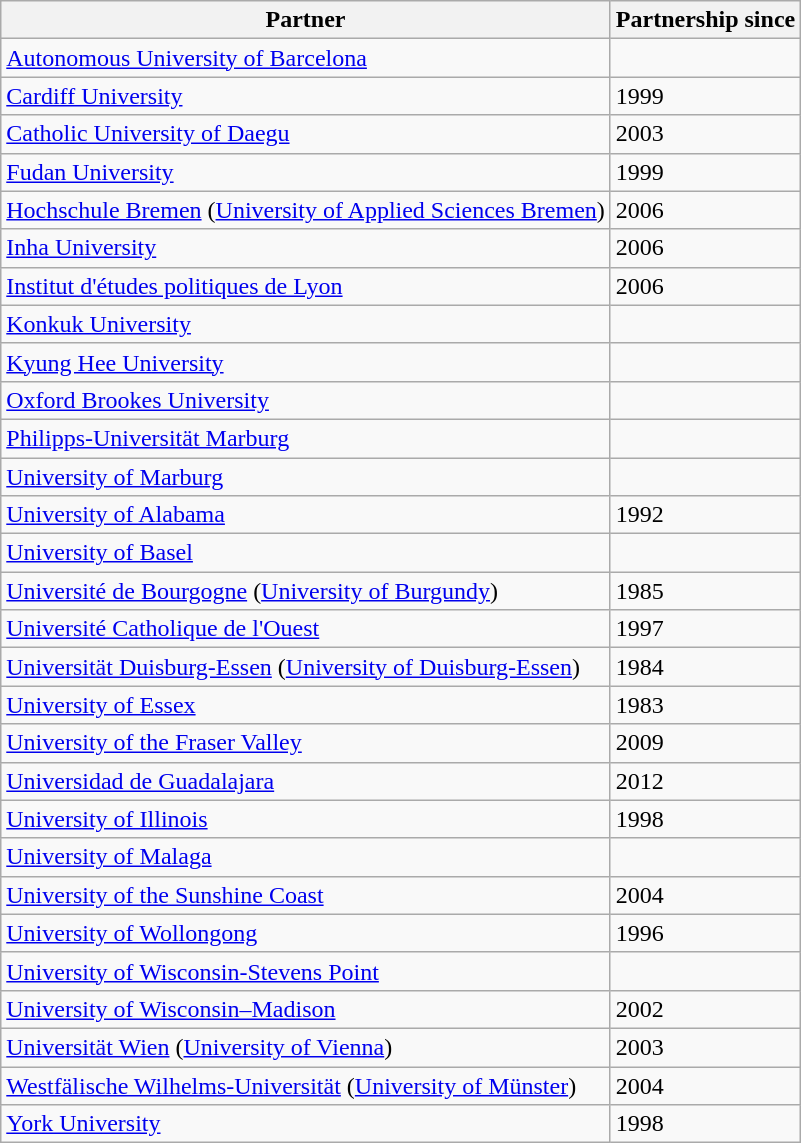<table class="wikitable sortable mw-collapsible mw-collapsed">
<tr>
<th>Partner</th>
<th>Partnership since</th>
</tr>
<tr>
<td><a href='#'>Autonomous University of Barcelona</a></td>
<td></td>
</tr>
<tr>
<td><a href='#'>Cardiff University</a></td>
<td>1999</td>
</tr>
<tr>
<td><a href='#'>Catholic University of Daegu</a></td>
<td>2003</td>
</tr>
<tr>
<td><a href='#'>Fudan University</a></td>
<td>1999</td>
</tr>
<tr>
<td><a href='#'>Hochschule Bremen</a> (<a href='#'>University of Applied Sciences Bremen</a>)</td>
<td>2006</td>
</tr>
<tr>
<td><a href='#'>Inha University</a></td>
<td>2006</td>
</tr>
<tr>
<td><a href='#'>Institut d'études politiques de Lyon</a></td>
<td>2006</td>
</tr>
<tr>
<td><a href='#'>Konkuk University</a></td>
<td></td>
</tr>
<tr>
<td><a href='#'>Kyung Hee University</a></td>
<td></td>
</tr>
<tr>
<td><a href='#'>Oxford Brookes University</a></td>
<td></td>
</tr>
<tr>
<td><a href='#'>Philipps-Universität Marburg</a></td>
<td></td>
</tr>
<tr>
<td><a href='#'>University of Marburg</a></td>
<td></td>
</tr>
<tr>
<td><a href='#'>University of Alabama</a></td>
<td>1992</td>
</tr>
<tr>
<td><a href='#'>University of Basel</a></td>
<td></td>
</tr>
<tr>
<td><a href='#'>Université de Bourgogne</a> (<a href='#'>University of Burgundy</a>)</td>
<td>1985</td>
</tr>
<tr>
<td><a href='#'>Université Catholique de l'Ouest</a></td>
<td>1997</td>
</tr>
<tr>
<td><a href='#'>Universität Duisburg-Essen</a> (<a href='#'>University of Duisburg-Essen</a>)</td>
<td>1984</td>
</tr>
<tr>
<td><a href='#'>University of Essex</a></td>
<td>1983</td>
</tr>
<tr>
<td><a href='#'>University of the Fraser Valley</a></td>
<td>2009</td>
</tr>
<tr>
<td><a href='#'>Universidad de Guadalajara</a></td>
<td>2012</td>
</tr>
<tr>
<td><a href='#'>University of Illinois</a></td>
<td>1998</td>
</tr>
<tr>
<td><a href='#'>University of Malaga</a></td>
<td></td>
</tr>
<tr>
<td><a href='#'>University of the Sunshine Coast</a></td>
<td>2004</td>
</tr>
<tr>
<td><a href='#'>University of Wollongong</a></td>
<td>1996</td>
</tr>
<tr>
<td><a href='#'>University of Wisconsin-Stevens Point</a></td>
<td></td>
</tr>
<tr>
<td><a href='#'>University of Wisconsin–Madison</a></td>
<td>2002</td>
</tr>
<tr>
<td><a href='#'>Universität Wien</a> (<a href='#'>University of Vienna</a>)</td>
<td>2003</td>
</tr>
<tr>
<td><a href='#'>Westfälische Wilhelms-Universität</a> (<a href='#'>University of Münster</a>)</td>
<td>2004</td>
</tr>
<tr>
<td><a href='#'>York University</a></td>
<td>1998</td>
</tr>
</table>
